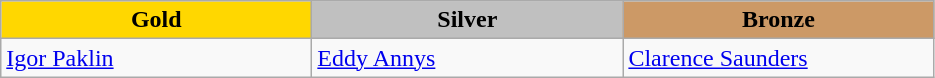<table class="wikitable" style="text-align:left">
<tr align="center">
<td width=200 bgcolor=gold><strong>Gold</strong></td>
<td width=200 bgcolor=silver><strong>Silver</strong></td>
<td width=200 bgcolor=CC9966><strong>Bronze</strong></td>
</tr>
<tr>
<td><a href='#'>Igor Paklin</a><br><em></em></td>
<td><a href='#'>Eddy Annys</a><br><em></em></td>
<td><a href='#'>Clarence Saunders</a><br><em></em></td>
</tr>
</table>
